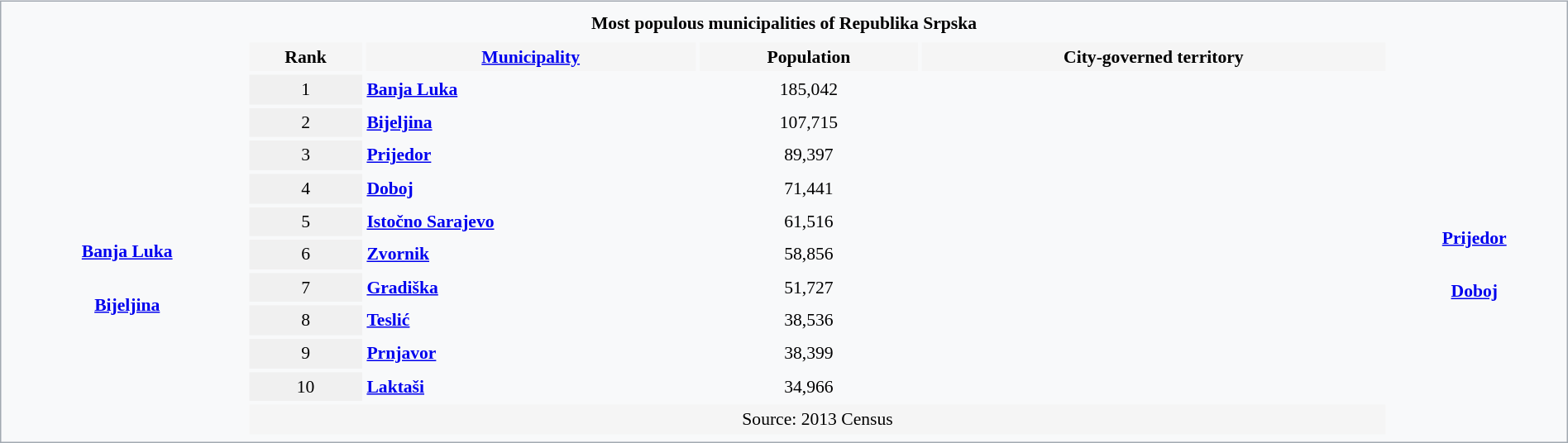<table style="text-align: center; font-size: 90%; width: 100%; border: 1px solid #a2a9b1; border-spacing: 3px; background-color: #f8f9fa; color: black; margin: 0.5em 0 0.5em 1em; padding: 0.2em;	float: right; clear: right; line-height: 1.5em;">
<tr>
<th colspan="10" style="text-align:center;">Most populous municipalities of Republika Srpska</th>
</tr>
<tr>
<th rowspan=23 width:150><br><br><br><a href='#'>Banja Luka</a><br>
<br><a href='#'>Bijeljina</a></th>
<th style="text-align:center;background:#f5f5f5;">Rank</th>
<th style="text-align:center;background:#f5f5f5;"><a href='#'>Municipality</a></th>
<th style="text-align:center;background:#f5f5f5;">Population</th>
<th style="text-align:center;background:#f5f5f5;">City-governed territory</th>
<th rowspan=23 width:150><br><br><a href='#'>Prijedor</a><br>
<br><a href='#'>Doboj</a></th>
</tr>
<tr>
<td style="text-align:center;background:#f0f0f0;">1</td>
<td style="text-align:left;"><strong><a href='#'>Banja Luka</a></strong></td>
<td>185,042</td>
<td></td>
</tr>
<tr>
<td style="text-align:center;background:#f0f0f0;">2</td>
<td style="text-align:left;"><strong><a href='#'>Bijeljina</a></strong></td>
<td>107,715</td>
<td></td>
</tr>
<tr>
<td style="text-align:center;background:#f0f0f0;">3</td>
<td style="text-align:left;"><strong><a href='#'>Prijedor</a></strong></td>
<td>89,397</td>
<td></td>
</tr>
<tr>
<td style="text-align:center;background:#f0f0f0;">4</td>
<td style="text-align:left;"><strong><a href='#'>Doboj</a></strong></td>
<td>71,441</td>
<td></td>
</tr>
<tr>
<td style="text-align:center;background:#f0f0f0;">5</td>
<td style="text-align:left;"><strong><a href='#'>Istočno Sarajevo</a></strong></td>
<td>61,516</td>
<td></td>
</tr>
<tr>
<td style="text-align:center;background:#f0f0f0;">6</td>
<td style="text-align:left;"><strong><a href='#'>Zvornik</a></strong></td>
<td>58,856</td>
<td></td>
</tr>
<tr>
<td style="text-align:center;background:#f0f0f0;">7</td>
<td style="text-align:left;"><strong><a href='#'>Gradiška</a></strong></td>
<td>51,727</td>
<td></td>
</tr>
<tr>
<td style="text-align:center;background:#f0f0f0;">8</td>
<td style="text-align:left;"><strong><a href='#'>Teslić</a></strong></td>
<td>38,536</td>
<td></td>
</tr>
<tr>
<td style="text-align:center;background:#f0f0f0;">9</td>
<td style="text-align:left;"><strong><a href='#'>Prnjavor</a></strong></td>
<td>38,399</td>
<td></td>
</tr>
<tr>
<td style="text-align:center;background:#f0f0f0;">10</td>
<td style="text-align:left;"><strong><a href='#'>Laktaši</a></strong></td>
<td>34,966</td>
<td></td>
</tr>
<tr>
<td colspan="4" style="text-align:center;background:#f5f5f5;">Source: 2013 Census</td>
</tr>
</table>
